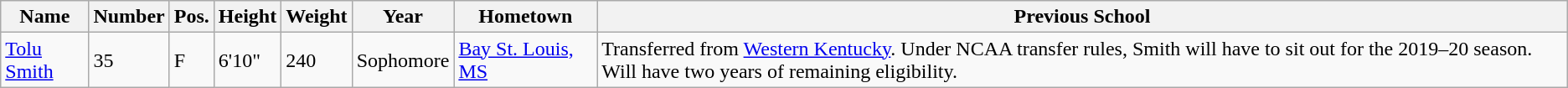<table class="wikitable sortable" border="1">
<tr>
<th>Name</th>
<th>Number</th>
<th>Pos.</th>
<th>Height</th>
<th>Weight</th>
<th>Year</th>
<th>Hometown</th>
<th class="unsortable">Previous School</th>
</tr>
<tr>
<td><a href='#'>Tolu Smith</a></td>
<td>35</td>
<td>F</td>
<td>6'10"</td>
<td>240</td>
<td>Sophomore</td>
<td><a href='#'>Bay St. Louis, MS</a></td>
<td>Transferred from <a href='#'>Western Kentucky</a>. Under NCAA transfer rules, Smith will have to sit out for the 2019–20 season. Will have two years of remaining eligibility.</td>
</tr>
</table>
